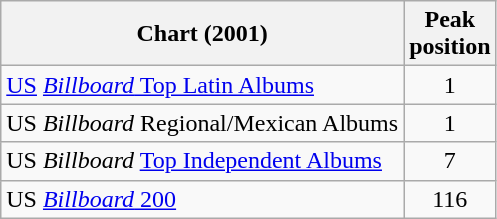<table class="wikitable">
<tr>
<th align="left">Chart (2001)</th>
<th align="left">Peak<br>position</th>
</tr>
<tr>
<td align="left"><a href='#'>US</a> <a href='#'><em>Billboard</em> Top Latin Albums</a></td>
<td align="center">1</td>
</tr>
<tr>
<td align="left">US <em>Billboard</em> Regional/Mexican Albums</td>
<td align="center">1</td>
</tr>
<tr>
<td align="left">US <em>Billboard</em> <a href='#'>Top Independent Albums</a></td>
<td align="center">7</td>
</tr>
<tr>
<td align="left">US <a href='#'><em>Billboard</em> 200</a></td>
<td align="center">116</td>
</tr>
</table>
